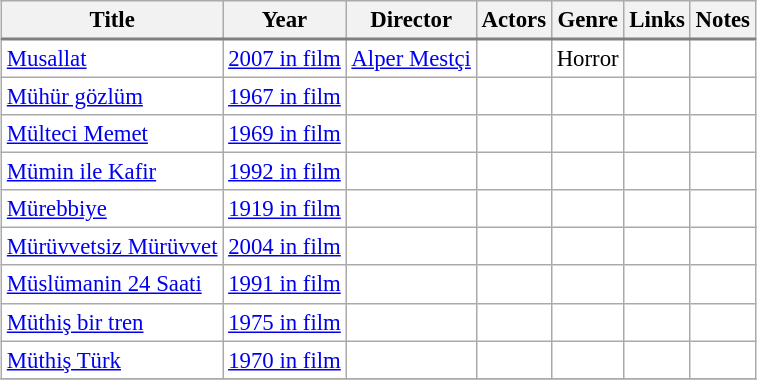<table class="sortable wikitable" align=left border=1 cellpadding=6 cellspacing=0 style="margin: 0 0 0 1em; background: #ffffff; border: 1px #aaaaaa solid; border-collapse: collapse; text-align:left; font-size: 95%;">
<tr style="text-align:center; background: #efefef; border-bottom:2px solid gray;">
<th>Title</th>
<th>Year</th>
<th>Director</th>
<th>Actors</th>
<th>Genre</th>
<th>Links</th>
<th>Notes</th>
</tr>
<tr>
<td><a href='#'>Musallat</a></td>
<td><a href='#'>2007 in film</a></td>
<td><a href='#'>Alper Mestçi</a></td>
<td></td>
<td>Horror</td>
<td></td>
<td></td>
</tr>
<tr>
<td><a href='#'>Mühür gözlüm</a></td>
<td><a href='#'>1967 in film</a></td>
<td></td>
<td></td>
<td></td>
<td></td>
<td></td>
</tr>
<tr>
<td><a href='#'>Mülteci Memet</a></td>
<td><a href='#'>1969 in film</a></td>
<td></td>
<td></td>
<td></td>
<td></td>
<td></td>
</tr>
<tr>
<td><a href='#'>Mümin ile Kafir</a></td>
<td><a href='#'>1992 in film</a></td>
<td></td>
<td></td>
<td></td>
<td></td>
<td></td>
</tr>
<tr>
<td><a href='#'>Mürebbiye</a></td>
<td><a href='#'>1919 in film</a></td>
<td></td>
<td></td>
<td></td>
<td></td>
<td></td>
</tr>
<tr>
<td><a href='#'>Mürüvvetsiz Mürüvvet</a></td>
<td><a href='#'>2004 in film</a></td>
<td></td>
<td></td>
<td></td>
<td></td>
<td></td>
</tr>
<tr>
<td><a href='#'>Müslümanin 24 Saati</a></td>
<td><a href='#'>1991 in film</a></td>
<td></td>
<td></td>
<td></td>
<td></td>
<td></td>
</tr>
<tr>
<td><a href='#'>Müthiş bir tren</a></td>
<td><a href='#'>1975 in film</a></td>
<td></td>
<td></td>
<td></td>
<td></td>
<td></td>
</tr>
<tr>
<td><a href='#'>Müthiş Türk</a></td>
<td><a href='#'>1970 in film</a></td>
<td></td>
<td></td>
<td></td>
<td></td>
<td></td>
</tr>
<tr>
</tr>
</table>
